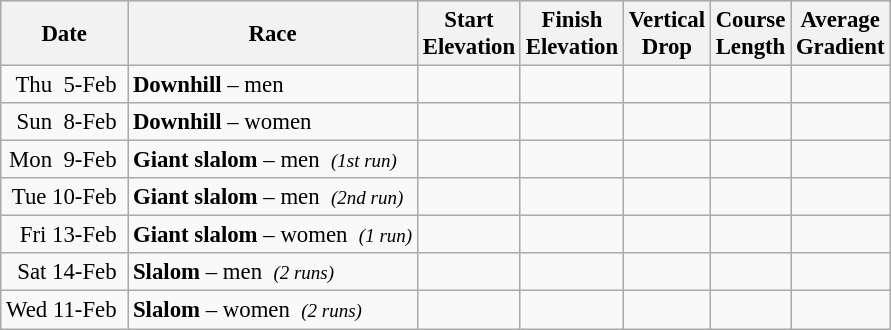<table class=wikitable style="font-size:95%;">
<tr bgcolor=lightgrey>
<th>Date</th>
<th>Race</th>
<th>Start<br>Elevation</th>
<th>Finish<br>Elevation</th>
<th>Vertical<br>Drop</th>
<th>Course<br>Length</th>
<th>Average<br>Gradient</th>
</tr>
<tr>
<td align=right>Thu  5-Feb </td>
<td><strong>Downhill</strong> – men</td>
<td> </td>
<td> </td>
<td> </td>
<td> </td>
<td align=center></td>
</tr>
<tr>
<td align=right>Sun  8-Feb </td>
<td><strong>Downhill</strong> – women</td>
<td> </td>
<td> </td>
<td> </td>
<td> </td>
<td align=center></td>
</tr>
<tr>
<td align=right>Mon  9-Feb </td>
<td><strong>Giant slalom</strong> – men  <small><em>(1st run)</em></small></td>
<td> </td>
<td> </td>
<td> </td>
<td> </td>
<td align=center></td>
</tr>
<tr>
<td align=right>Tue 10-Feb </td>
<td><strong>Giant slalom</strong> – men  <small><em>(2nd run)</em></small></td>
<td> </td>
<td> </td>
<td> </td>
<td> </td>
<td align=center></td>
</tr>
<tr>
<td align=right>Fri 13-Feb </td>
<td><strong>Giant slalom</strong> – women  <small><em>(1 run)</em></small></td>
<td> </td>
<td> </td>
<td> </td>
<td> </td>
<td align=center></td>
</tr>
<tr>
<td align=right>Sat 14-Feb </td>
<td><strong>Slalom</strong> – men  <small><em>(2 runs)</em></small></td>
<td> </td>
<td> </td>
<td> </td>
<td> </td>
<td align=center></td>
</tr>
<tr>
<td align=right>Wed 11-Feb </td>
<td><strong>Slalom</strong> – women  <small><em>(2 runs)</em></small></td>
<td> </td>
<td> </td>
<td> </td>
<td> </td>
<td align=center></td>
</tr>
</table>
